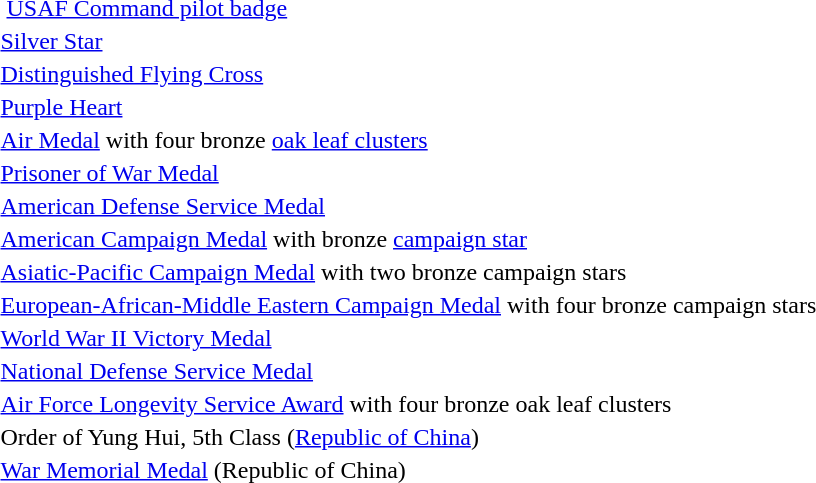<table>
<tr>
<td colspan="2">  <a href='#'>USAF Command pilot badge</a></td>
</tr>
<tr>
<td></td>
<td><a href='#'>Silver Star</a></td>
</tr>
<tr>
<td></td>
<td><a href='#'>Distinguished Flying Cross</a></td>
</tr>
<tr>
<td></td>
<td><a href='#'>Purple Heart</a></td>
</tr>
<tr>
<td></td>
<td><a href='#'>Air Medal</a> with four bronze <a href='#'>oak leaf clusters</a></td>
</tr>
<tr>
<td></td>
<td><a href='#'>Prisoner of War Medal</a></td>
</tr>
<tr>
<td></td>
<td><a href='#'>American Defense Service Medal</a></td>
</tr>
<tr>
<td></td>
<td><a href='#'>American Campaign Medal</a> with bronze <a href='#'>campaign star</a></td>
</tr>
<tr>
<td></td>
<td><a href='#'>Asiatic-Pacific Campaign Medal</a> with two bronze campaign stars</td>
</tr>
<tr>
<td></td>
<td><a href='#'>European-African-Middle Eastern Campaign Medal</a> with four bronze campaign stars</td>
</tr>
<tr>
<td></td>
<td><a href='#'>World War II Victory Medal</a></td>
</tr>
<tr>
<td></td>
<td><a href='#'>National Defense Service Medal</a></td>
</tr>
<tr>
<td></td>
<td><a href='#'>Air Force Longevity Service Award</a> with four bronze oak leaf clusters</td>
</tr>
<tr>
<td></td>
<td>Order of Yung Hui, 5th Class (<a href='#'>Republic of China</a>)</td>
</tr>
<tr>
<td></td>
<td><a href='#'>War Memorial Medal</a> (Republic of China)</td>
</tr>
</table>
